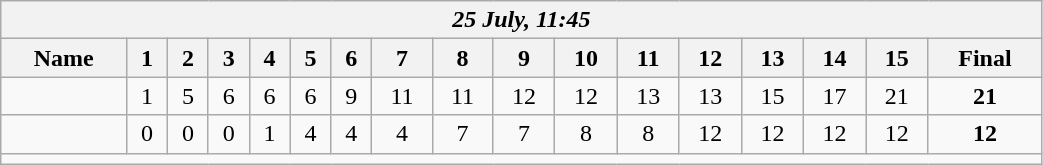<table class=wikitable style="text-align:center; width: 55%">
<tr>
<th colspan=17><em>25 July, 11:45</em></th>
</tr>
<tr>
<th>Name</th>
<th>1</th>
<th>2</th>
<th>3</th>
<th>4</th>
<th>5</th>
<th>6</th>
<th>7</th>
<th>8</th>
<th>9</th>
<th>10</th>
<th>11</th>
<th>12</th>
<th>13</th>
<th>14</th>
<th>15</th>
<th>Final</th>
</tr>
<tr>
<td align=left><strong></strong></td>
<td>1</td>
<td>5</td>
<td>6</td>
<td>6</td>
<td>6</td>
<td>9</td>
<td>11</td>
<td>11</td>
<td>12</td>
<td>12</td>
<td>13</td>
<td>13</td>
<td>15</td>
<td>17</td>
<td>21</td>
<td><strong>21</strong></td>
</tr>
<tr>
<td align=left></td>
<td>0</td>
<td>0</td>
<td>0</td>
<td>1</td>
<td>4</td>
<td>4</td>
<td>4</td>
<td>7</td>
<td>7</td>
<td>8</td>
<td>8</td>
<td>12</td>
<td>12</td>
<td>12</td>
<td>12</td>
<td><strong>12</strong></td>
</tr>
<tr>
<td colspan=17></td>
</tr>
</table>
